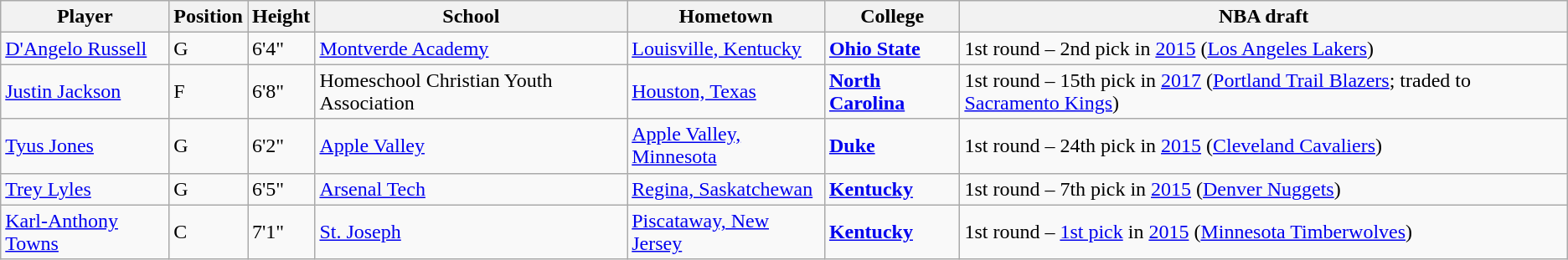<table class="wikitable">
<tr>
<th>Player</th>
<th>Position</th>
<th>Height</th>
<th>School</th>
<th>Hometown</th>
<th>College</th>
<th>NBA draft</th>
</tr>
<tr>
<td><a href='#'>D'Angelo Russell</a></td>
<td>G</td>
<td>6'4"</td>
<td><a href='#'>Montverde Academy</a></td>
<td><a href='#'>Louisville, Kentucky</a></td>
<td><strong><a href='#'>Ohio State</a></strong></td>
<td>1st round – 2nd pick in <a href='#'>2015</a> (<a href='#'>Los Angeles Lakers</a>)</td>
</tr>
<tr>
<td><a href='#'>Justin Jackson</a></td>
<td>F</td>
<td>6'8"</td>
<td>Homeschool Christian Youth Association</td>
<td><a href='#'>Houston, Texas</a></td>
<td><strong><a href='#'>North Carolina</a></strong></td>
<td>1st round – 15th pick in <a href='#'>2017</a> (<a href='#'>Portland Trail Blazers</a>; traded to <a href='#'>Sacramento Kings</a>)</td>
</tr>
<tr>
<td><a href='#'>Tyus Jones</a></td>
<td>G</td>
<td>6'2"</td>
<td><a href='#'>Apple Valley</a></td>
<td><a href='#'>Apple Valley, Minnesota</a></td>
<td><strong><a href='#'>Duke</a></strong></td>
<td>1st round – 24th pick in <a href='#'>2015</a> (<a href='#'>Cleveland Cavaliers</a>)</td>
</tr>
<tr>
<td><a href='#'>Trey Lyles</a></td>
<td>G</td>
<td>6'5"</td>
<td><a href='#'>Arsenal Tech</a></td>
<td><a href='#'>Regina, Saskatchewan</a></td>
<td><strong><a href='#'>Kentucky</a></strong></td>
<td>1st round – 7th pick in <a href='#'>2015</a> (<a href='#'>Denver Nuggets</a>)</td>
</tr>
<tr>
<td><a href='#'>Karl-Anthony Towns</a></td>
<td>C</td>
<td>7'1"</td>
<td><a href='#'>St. Joseph</a></td>
<td><a href='#'>Piscataway, New Jersey</a></td>
<td><strong><a href='#'>Kentucky</a></strong></td>
<td>1st round – <a href='#'>1st pick</a> in <a href='#'>2015</a> (<a href='#'>Minnesota Timberwolves</a>)</td>
</tr>
</table>
